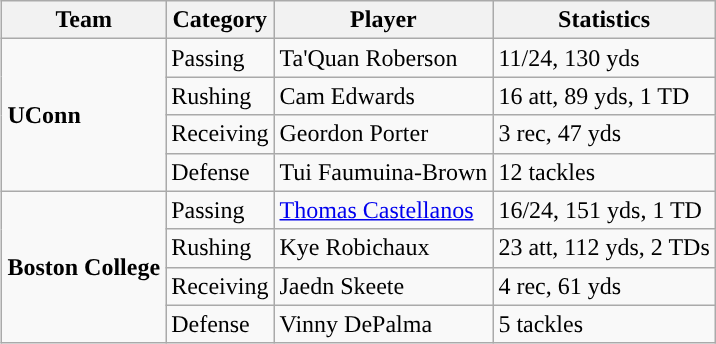<table class="wikitable" style="float: right;">
<tr>
<th>Team</th>
<th>Category</th>
<th>Player</th>
<th>Statistics</th>
</tr>
<tr>
<td rowspan=4><strong>UConn</strong></td>
<td>Passing</td>
<td>Ta'Quan Roberson</td>
<td>11/24, 130 yds</td>
</tr>
<tr>
<td>Rushing</td>
<td>Cam Edwards</td>
<td>16 att, 89 yds, 1 TD</td>
</tr>
<tr>
<td>Receiving</td>
<td>Geordon Porter</td>
<td>3 rec, 47 yds</td>
</tr>
<tr>
<td>Defense</td>
<td>Tui Faumuina-Brown</td>
<td>12 tackles</td>
</tr>
<tr>
<td rowspan=4><strong>Boston College</strong></td>
<td>Passing</td>
<td><a href='#'>Thomas Castellanos</a></td>
<td>16/24, 151 yds, 1 TD</td>
</tr>
<tr>
<td>Rushing</td>
<td>Kye Robichaux</td>
<td>23 att, 112 yds, 2 TDs</td>
</tr>
<tr>
<td>Receiving</td>
<td>Jaedn Skeete</td>
<td>4 rec, 61 yds</td>
</tr>
<tr>
<td>Defense</td>
<td>Vinny DePalma</td>
<td>5 tackles</td>
</tr>
</table>
